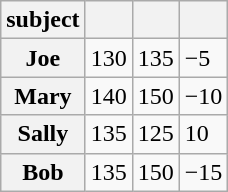<table class="wikitable" align="center">
<tr>
<th>subject</th>
<th></th>
<th></th>
<th></th>
</tr>
<tr>
<th>Joe</th>
<td>130</td>
<td>135</td>
<td>−5</td>
</tr>
<tr>
<th>Mary</th>
<td>140</td>
<td>150</td>
<td>−10</td>
</tr>
<tr>
<th>Sally</th>
<td>135</td>
<td>125</td>
<td>10</td>
</tr>
<tr>
<th>Bob</th>
<td>135</td>
<td>150</td>
<td>−15</td>
</tr>
</table>
